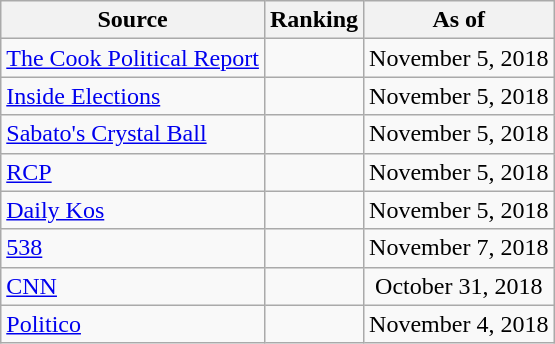<table class="wikitable" style="text-align:center">
<tr>
<th>Source</th>
<th>Ranking</th>
<th>As of</th>
</tr>
<tr>
<td align=left><a href='#'>The Cook Political Report</a></td>
<td></td>
<td>November 5, 2018</td>
</tr>
<tr>
<td align=left><a href='#'>Inside Elections</a></td>
<td></td>
<td>November 5, 2018</td>
</tr>
<tr>
<td align=left><a href='#'>Sabato's Crystal Ball</a></td>
<td></td>
<td>November 5, 2018</td>
</tr>
<tr>
<td align="left"><a href='#'>RCP</a></td>
<td></td>
<td>November 5, 2018</td>
</tr>
<tr>
<td align="left"><a href='#'>Daily Kos</a></td>
<td></td>
<td>November 5, 2018</td>
</tr>
<tr>
<td align="left"><a href='#'>538</a></td>
<td></td>
<td>November 7, 2018</td>
</tr>
<tr>
<td align="left"><a href='#'>CNN</a></td>
<td></td>
<td>October 31, 2018</td>
</tr>
<tr>
<td align="left"><a href='#'>Politico</a></td>
<td></td>
<td>November 4, 2018</td>
</tr>
</table>
